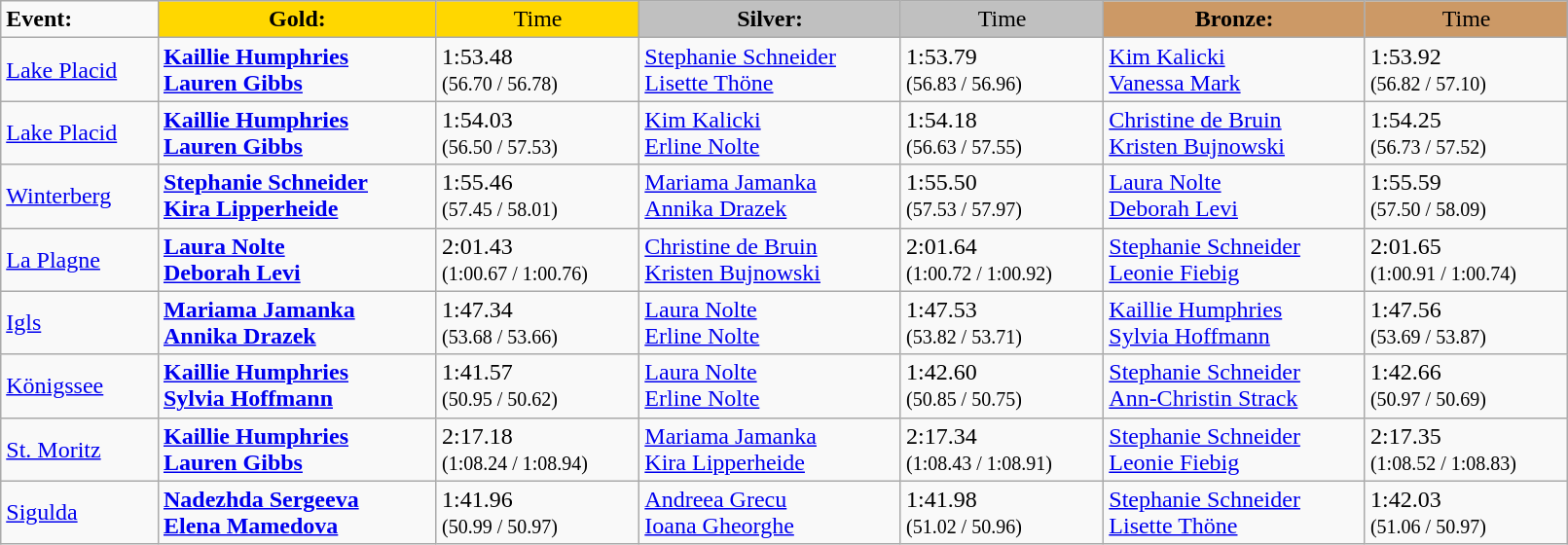<table class="wikitable" style="width:85%;">
<tr>
<td><strong>Event:</strong></td>
<td style="text-align:center; background:gold;"><strong>Gold:</strong></td>
<td style="text-align:center; background:gold;">Time</td>
<td style="text-align:center; background:silver;"><strong>Silver:</strong></td>
<td style="text-align:center; background:silver;">Time</td>
<td style="text-align:center; background:#c96;"><strong>Bronze:</strong></td>
<td style="text-align:center; background:#c96;">Time</td>
</tr>
<tr>
<td> <a href='#'>Lake Placid</a></td>
<td><strong><a href='#'>Kaillie Humphries</a><br><a href='#'>Lauren Gibbs</a> <br><small></small></strong></td>
<td>1:53.48<br><small>(56.70 / 56.78)</small></td>
<td><a href='#'>Stephanie Schneider</a><br><a href='#'>Lisette Thöne</a><br><small></small></td>
<td>1:53.79<br><small>(56.83 / 56.96)</small></td>
<td><a href='#'>Kim Kalicki</a><br><a href='#'>Vanessa Mark</a><br><small></small></td>
<td>1:53.92<br><small>(56.82 / 57.10)</small></td>
</tr>
<tr>
<td> <a href='#'>Lake Placid</a></td>
<td><strong><a href='#'>Kaillie Humphries</a><br><a href='#'>Lauren Gibbs</a> <br><small></small></strong></td>
<td>1:54.03<br><small>(56.50 / 57.53)</small></td>
<td><a href='#'>Kim Kalicki</a><br><a href='#'>Erline Nolte</a><br><small></small></td>
<td>1:54.18<br><small>(56.63 / 57.55)</small></td>
<td><a href='#'>Christine de Bruin</a><br><a href='#'>Kristen Bujnowski</a><br><small></small></td>
<td>1:54.25<br><small>(56.73 / 57.52)</small></td>
</tr>
<tr>
<td> <a href='#'>Winterberg</a></td>
<td><strong><a href='#'>Stephanie Schneider</a><br><a href='#'>Kira Lipperheide</a><br><small></small></strong></td>
<td>1:55.46<br><small>(57.45 / 58.01)</small></td>
<td><a href='#'>Mariama Jamanka</a><br><a href='#'>Annika Drazek</a><br><small></small></td>
<td>1:55.50<br><small>(57.53 / 57.97)</small></td>
<td><a href='#'>Laura Nolte</a><br><a href='#'>Deborah Levi</a><br><small></small></td>
<td>1:55.59<br><small>(57.50 / 58.09)</small></td>
</tr>
<tr>
<td> <a href='#'>La Plagne</a></td>
<td><strong><a href='#'>Laura Nolte</a><br><a href='#'>Deborah Levi</a><br><small></small></strong></td>
<td>2:01.43<br><small>(1:00.67 / 1:00.76)</small></td>
<td><a href='#'>Christine de Bruin</a><br><a href='#'>Kristen Bujnowski</a><br><small></small></td>
<td>2:01.64<br><small>(1:00.72 / 1:00.92)</small></td>
<td><a href='#'>Stephanie Schneider</a><br><a href='#'>Leonie Fiebig</a><br><small></small></td>
<td>2:01.65<br><small>(1:00.91 / 1:00.74)</small></td>
</tr>
<tr>
<td> <a href='#'>Igls</a></td>
<td><strong><a href='#'>Mariama Jamanka</a><br><a href='#'>Annika Drazek</a><br><small></small></strong></td>
<td>1:47.34<br><small>(53.68 / 53.66)</small></td>
<td><a href='#'>Laura Nolte</a><br><a href='#'>Erline Nolte</a><br><small></small></td>
<td>1:47.53<br><small>(53.82 / 53.71)</small></td>
<td><a href='#'>Kaillie Humphries</a><br><a href='#'>Sylvia Hoffmann</a> <br><small></small></td>
<td>1:47.56<br><small>(53.69 / 53.87)</small></td>
</tr>
<tr>
<td> <a href='#'>Königssee</a></td>
<td><strong><a href='#'>Kaillie Humphries</a><br><a href='#'>Sylvia Hoffmann</a> <br><small></small></strong></td>
<td>1:41.57<br><small>(50.95 / 50.62)</small></td>
<td><a href='#'>Laura Nolte</a><br><a href='#'>Erline Nolte</a><br><small></small></td>
<td>1:42.60<br><small>(50.85 / 50.75)</small></td>
<td><a href='#'>Stephanie Schneider</a><br><a href='#'>Ann-Christin Strack</a><br><small></small></td>
<td>1:42.66<br><small>(50.97 / 50.69)</small></td>
</tr>
<tr>
<td> <a href='#'>St. Moritz</a></td>
<td><strong><a href='#'>Kaillie Humphries</a><br><a href='#'>Lauren Gibbs</a> <br><small></small></strong></td>
<td>2:17.18<br><small>(1:08.24 / 1:08.94)</small></td>
<td><a href='#'>Mariama Jamanka</a><br><a href='#'>Kira Lipperheide</a><br><small></small></td>
<td>2:17.34<br><small>(1:08.43 / 1:08.91)</small></td>
<td><a href='#'>Stephanie Schneider</a><br><a href='#'>Leonie Fiebig</a><br><small></small></td>
<td>2:17.35<br><small>(1:08.52 / 1:08.83)</small></td>
</tr>
<tr>
<td> <a href='#'>Sigulda</a></td>
<td><strong><a href='#'>Nadezhda Sergeeva</a><br><a href='#'>Elena Mamedova</a><br><small></small></strong></td>
<td>1:41.96<br><small>(50.99 / 50.97)</small></td>
<td><a href='#'>Andreea Grecu</a><br><a href='#'>Ioana Gheorghe</a><br><small></small></td>
<td>1:41.98<br><small>(51.02 / 50.96)</small></td>
<td><a href='#'>Stephanie Schneider</a><br><a href='#'>Lisette Thöne</a><br><small></small></td>
<td>1:42.03<br><small>(51.06 / 50.97)</small></td>
</tr>
</table>
